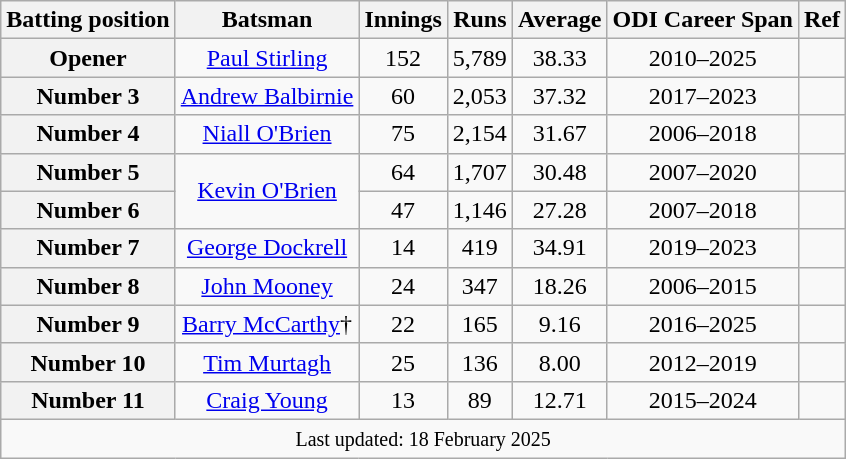<table class="wikitable sortable" style=text-align:center;>
<tr>
<th scope="col">Batting position</th>
<th scope="col">Batsman</th>
<th scope="col">Innings</th>
<th scope="col">Runs</th>
<th scope="col">Average</th>
<th scope="col">ODI Career Span</th>
<th scope="col">Ref</th>
</tr>
<tr>
<th scope=row style=text-align:center;>Opener</th>
<td><a href='#'>Paul Stirling</a></td>
<td>152</td>
<td>5,789</td>
<td>38.33</td>
<td>2010–2025</td>
<td></td>
</tr>
<tr>
<th scope=row style=text-align:center;>Number 3</th>
<td><a href='#'>Andrew Balbirnie</a></td>
<td>60</td>
<td>2,053</td>
<td>37.32</td>
<td>2017–2023</td>
<td></td>
</tr>
<tr>
<th scope=row style=text-align:center;>Number 4</th>
<td><a href='#'>Niall O'Brien</a></td>
<td>75</td>
<td>2,154</td>
<td>31.67</td>
<td>2006–2018</td>
<td></td>
</tr>
<tr>
<th scope=row style=text-align:center;>Number 5</th>
<td rowspan=2><a href='#'>Kevin O'Brien</a></td>
<td>64</td>
<td>1,707</td>
<td>30.48</td>
<td>2007–2020</td>
<td></td>
</tr>
<tr>
<th scope=row style=text-align:center;>Number 6</th>
<td>47</td>
<td>1,146</td>
<td>27.28</td>
<td>2007–2018</td>
<td></td>
</tr>
<tr>
<th scope=row style=text-align:center;>Number 7</th>
<td><a href='#'>George Dockrell</a></td>
<td>14</td>
<td>419</td>
<td>34.91</td>
<td>2019–2023</td>
<td></td>
</tr>
<tr>
<th scope=row style=text-align:center;>Number 8</th>
<td><a href='#'>John Mooney</a></td>
<td>24</td>
<td>347</td>
<td>18.26</td>
<td>2006–2015</td>
<td></td>
</tr>
<tr>
<th scope=row style=text-align:center;>Number 9</th>
<td><a href='#'>Barry McCarthy</a>†</td>
<td>22</td>
<td>165</td>
<td>9.16</td>
<td>2016–2025</td>
<td></td>
</tr>
<tr>
<th scope=row style=text-align:center;>Number 10</th>
<td><a href='#'>Tim Murtagh</a></td>
<td>25</td>
<td>136</td>
<td>8.00</td>
<td>2012–2019</td>
<td></td>
</tr>
<tr>
<th scope=row style=text-align:center;>Number 11</th>
<td><a href='#'>Craig Young</a></td>
<td>13</td>
<td>89</td>
<td>12.71</td>
<td>2015–2024</td>
<td></td>
</tr>
<tr>
<td colspan=7><small>Last updated: 18 February 2025</small></td>
</tr>
</table>
